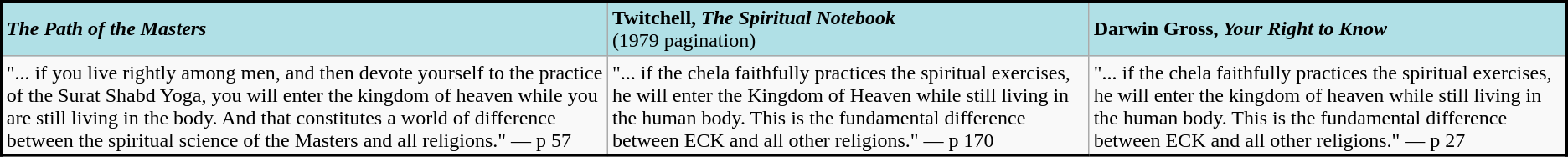<table class="wikitable sortable" style="border:2px solid black">
<tr bgcolor=#B0E0E6>
<td><strong> <em>The Path of the Masters</em> </strong></td>
<td><strong>Twitchell, <em>The Spiritual Notebook</em> </strong><br>(1979 pagination)</td>
<td><strong>Darwin Gross, <em>Your Right to Know</em> </strong></td>
</tr>
<tr>
<td>"... if you live rightly among men, and then devote yourself to the practice of the Surat Shabd Yoga, you will enter the kingdom of heaven while you are still living in the body. And that constitutes a world of difference between the spiritual science of the Masters and all religions." — p 57</td>
<td>"... if the chela faithfully practices the spiritual exercises, he will enter the Kingdom of Heaven while still living in the human body. This is the fundamental difference between ECK and all other religions." — p 170</td>
<td>"... if the chela faithfully practices the spiritual exercises, he will enter the kingdom of heaven while still living in the human body. This is the fundamental difference between ECK and all other religions." — p 27</td>
</tr>
<tr>
</tr>
</table>
